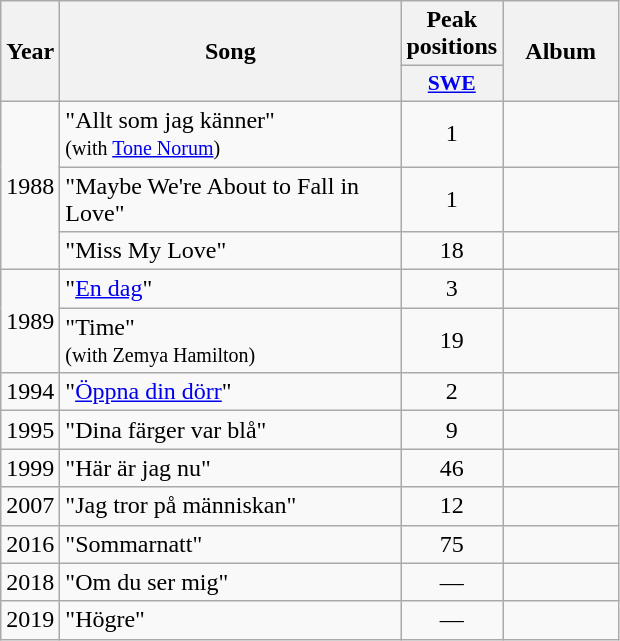<table class="wikitable">
<tr>
<th align="center" rowspan="2" width="10">Year</th>
<th align="center" rowspan="2" width="220">Song</th>
<th align="center" colspan="1" width="20">Peak positions</th>
<th align="center" rowspan="2" width="70">Album</th>
</tr>
<tr>
<th scope="col" style="width:3em;font-size:90%;"><a href='#'>SWE</a><br></th>
</tr>
<tr>
<td style="text-align:center;" rowspan=3>1988</td>
<td>"Allt som jag känner" <br><small>(with <a href='#'>Tone Norum</a>)</small></td>
<td style="text-align:center;">1</td>
<td style="text-align:center;"></td>
</tr>
<tr>
<td>"Maybe We're About to Fall in Love"</td>
<td style="text-align:center;">1</td>
<td style="text-align:center;"></td>
</tr>
<tr>
<td>"Miss My Love"</td>
<td style="text-align:center;">18</td>
<td style="text-align:center;"></td>
</tr>
<tr>
<td style="text-align:center;" rowspan=2>1989</td>
<td>"<a href='#'>En dag</a>"</td>
<td style="text-align:center;">3</td>
<td style="text-align:center;"></td>
</tr>
<tr>
<td>"Time" <br><small>(with Zemya Hamilton)</small></td>
<td style="text-align:center;">19</td>
<td style="text-align:center;"></td>
</tr>
<tr>
<td style="text-align:center;">1994</td>
<td>"<a href='#'>Öppna din dörr</a>"</td>
<td style="text-align:center;">2</td>
<td style="text-align:center;"></td>
</tr>
<tr>
<td style="text-align:center;">1995</td>
<td>"Dina färger var blå"</td>
<td style="text-align:center;">9</td>
<td style="text-align:center;"></td>
</tr>
<tr>
<td style="text-align:center;">1999</td>
<td>"Här är jag nu"</td>
<td style="text-align:center;">46</td>
<td style="text-align:center;"></td>
</tr>
<tr>
<td style="text-align:center;">2007</td>
<td>"Jag tror på människan"</td>
<td style="text-align:center;">12</td>
<td style="text-align:center;"></td>
</tr>
<tr>
<td style="text-align:center;">2016</td>
<td>"Sommarnatt"</td>
<td style="text-align:center;">75<br></td>
<td style="text-align:center;"></td>
</tr>
<tr>
<td style="text-align:center;">2018</td>
<td>"Om du ser mig"</td>
<td style="text-align:center;">—</td>
<td style="text-align:center;"></td>
</tr>
<tr>
<td style="text-align:center;">2019</td>
<td>"Högre"</td>
<td style="text-align:center;">—</td>
<td style="text-align:center;"></td>
</tr>
</table>
